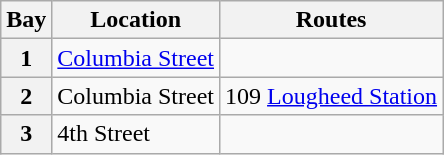<table class="wikitable">
<tr>
<th>Bay</th>
<th>Location</th>
<th>Routes</th>
</tr>
<tr>
<th>1</th>
<td><a href='#'>Columbia Street</a><br></td>
<td></td>
</tr>
<tr>
<th>2</th>
<td>Columbia Street<br></td>
<td>109 <a href='#'>Lougheed Station</a></td>
</tr>
<tr>
<th>3</th>
<td>4th Street<br></td>
<td></td>
</tr>
</table>
